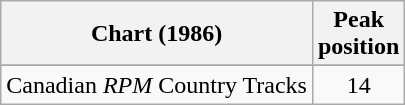<table class="wikitable sortable">
<tr>
<th>Chart (1986)</th>
<th>Peak<br>position</th>
</tr>
<tr>
</tr>
<tr>
<td>Canadian <em>RPM</em> Country Tracks</td>
<td align="center">14</td>
</tr>
</table>
